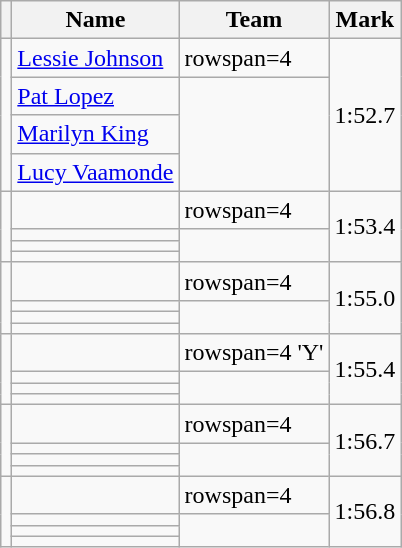<table class=wikitable>
<tr>
<th></th>
<th>Name</th>
<th>Team</th>
<th>Mark</th>
</tr>
<tr>
<td rowspan=4></td>
<td><a href='#'>Lessie Johnson</a></td>
<td>rowspan=4 </td>
<td rowspan=4>1:52.7</td>
</tr>
<tr>
<td><a href='#'>Pat Lopez</a></td>
</tr>
<tr>
<td><a href='#'>Marilyn King</a></td>
</tr>
<tr>
<td><a href='#'>Lucy Vaamonde</a></td>
</tr>
<tr>
<td rowspan=4></td>
<td></td>
<td>rowspan=4 </td>
<td rowspan=4>1:53.4</td>
</tr>
<tr>
<td></td>
</tr>
<tr>
<td></td>
</tr>
<tr>
<td></td>
</tr>
<tr>
<td rowspan=4></td>
<td></td>
<td>rowspan=4 </td>
<td rowspan=4>1:55.0</td>
</tr>
<tr>
<td></td>
</tr>
<tr>
<td></td>
</tr>
<tr>
<td></td>
</tr>
<tr>
<td rowspan=4></td>
<td></td>
<td>rowspan=4  'Y'</td>
<td rowspan=4>1:55.4</td>
</tr>
<tr>
<td></td>
</tr>
<tr>
<td></td>
</tr>
<tr>
<td></td>
</tr>
<tr>
<td rowspan=4></td>
<td></td>
<td>rowspan=4 </td>
<td rowspan=4>1:56.7</td>
</tr>
<tr>
<td></td>
</tr>
<tr>
<td></td>
</tr>
<tr>
<td></td>
</tr>
<tr>
<td rowspan=4></td>
<td></td>
<td>rowspan=4 </td>
<td rowspan=4>1:56.8</td>
</tr>
<tr>
<td></td>
</tr>
<tr>
<td></td>
</tr>
<tr>
<td></td>
</tr>
</table>
